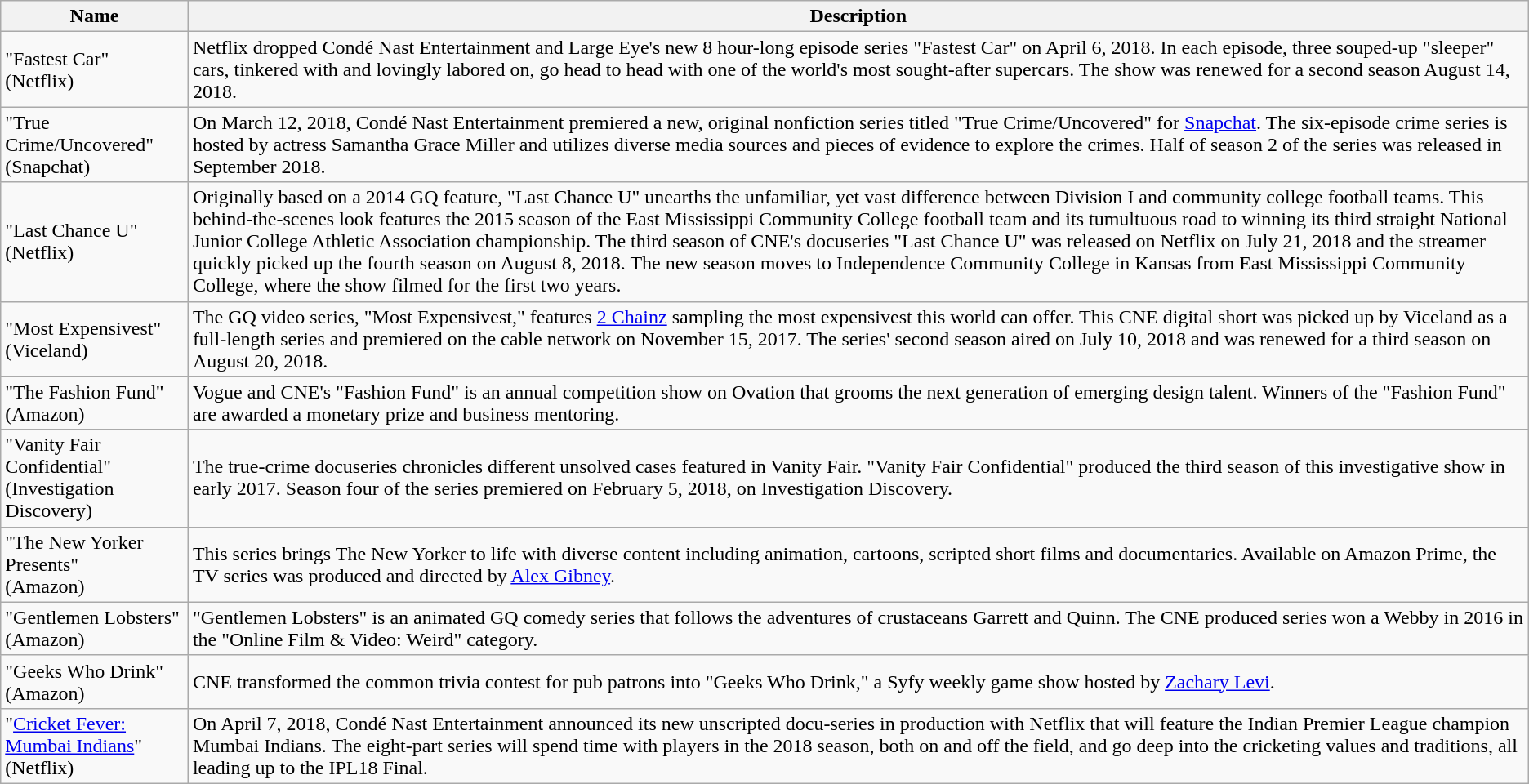<table class="wikitable">
<tr>
<th><strong>Name</strong></th>
<th><strong>Description</strong></th>
</tr>
<tr>
<td>"Fastest Car" (Netflix)   </td>
<td>Netflix dropped Condé Nast Entertainment and Large Eye's new 8 hour-long episode series "Fastest Car" on April 6, 2018. In each episode, three souped-up "sleeper" cars, tinkered with and lovingly labored on, go head to head with one of the world's most sought-after supercars. The show was renewed for a second season August 14, 2018.</td>
</tr>
<tr>
<td>"True Crime/Uncovered" (Snapchat)</td>
<td>On March 12, 2018, Condé Nast Entertainment premiered a new, original nonfiction series titled "True Crime/Uncovered" for <a href='#'>Snapchat</a>. The six-episode crime series is hosted by actress Samantha Grace Miller and utilizes diverse media sources and pieces of evidence to explore the crimes. Half of season 2 of the series was released in September 2018.</td>
</tr>
<tr>
<td>"Last Chance U"<br>(Netflix)</td>
<td>Originally based on a 2014 GQ feature, "Last Chance U" unearths the unfamiliar, yet vast difference between Division I and community college football teams.  This behind-the-scenes look features the 2015 season of the East Mississippi Community College football team and its tumultuous road to winning its third straight National Junior College Athletic Association championship. The third season of CNE's docuseries "Last Chance U" was released on Netflix on July 21, 2018 and the streamer quickly picked up the fourth season on August 8, 2018. The new season moves to Independence Community College in Kansas from East Mississippi Community College, where the show filmed for the first two years.</td>
</tr>
<tr>
<td>"Most Expensivest"<br>(Viceland)</td>
<td>The GQ video series, "Most Expensivest," features <a href='#'>2 Chainz</a> sampling the most expensivest this world can offer. This CNE digital short was picked up by Viceland as a full-length series and premiered on the cable network on November 15, 2017. The series' second season aired on July 10, 2018 and was renewed for a third season on August 20, 2018.</td>
</tr>
<tr>
<td>"The Fashion Fund"<br>(Amazon)</td>
<td>Vogue and CNE's "Fashion Fund" is an annual competition show on Ovation that grooms the next generation of emerging design talent. Winners of the "Fashion Fund" are awarded a monetary prize and business mentoring.</td>
</tr>
<tr>
<td>"Vanity Fair Confidential"<br>(Investigation Discovery)</td>
<td>The true-crime docuseries chronicles different unsolved cases featured in Vanity Fair. "Vanity Fair Confidential" produced the third season of this investigative show in early 2017. Season four of the series premiered on February 5, 2018, on Investigation Discovery.</td>
</tr>
<tr>
<td>"The New Yorker Presents"<br>(Amazon)</td>
<td>This series brings The New Yorker to life with diverse content including animation, cartoons, scripted short films and documentaries. Available on Amazon Prime, the TV series was produced and directed by <a href='#'>Alex Gibney</a>.</td>
</tr>
<tr>
<td>"Gentlemen Lobsters"<br>(Amazon)</td>
<td>"Gentlemen Lobsters" is an animated GQ comedy series that follows the adventures of crustaceans Garrett and Quinn. The CNE produced series won a Webby in 2016 in the "Online Film & Video: Weird" category.</td>
</tr>
<tr>
<td>"Geeks Who Drink"<br>(Amazon)</td>
<td>CNE transformed the common trivia contest for pub patrons into "Geeks Who Drink," a Syfy weekly game show hosted by <a href='#'>Zachary Levi</a>.</td>
</tr>
<tr>
<td>"<a href='#'>Cricket Fever: Mumbai Indians</a>"<br>(Netflix)</td>
<td>On April 7, 2018, Condé Nast Entertainment announced its new unscripted docu-series in production with Netflix that will feature the Indian Premier League champion Mumbai Indians. The eight-part series will spend time with players in the 2018 season, both on and off the field, and go deep into the cricketing values and traditions, all leading up to the IPL18 Final.</td>
</tr>
</table>
